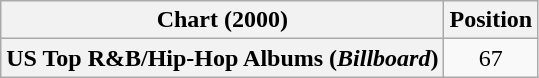<table class="wikitable plainrowheaders" style="text-align:center">
<tr>
<th scope="col">Chart (2000)</th>
<th scope="col">Position</th>
</tr>
<tr>
<th scope="row">US Top R&B/Hip-Hop Albums (<em>Billboard</em>)</th>
<td>67</td>
</tr>
</table>
